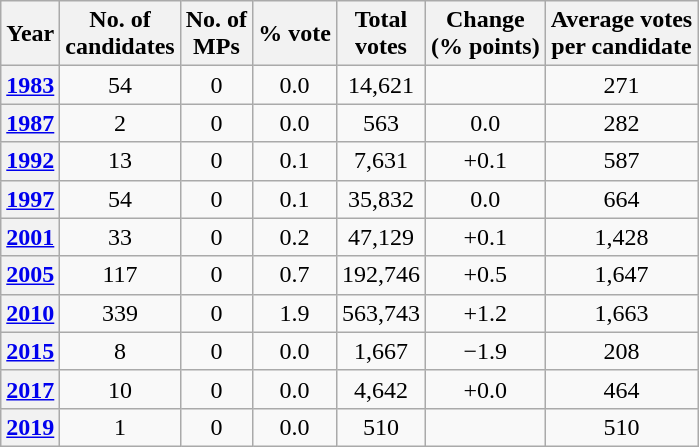<table class="wikitable sortable" style="text-align:center">
<tr>
<th>Year</th>
<th>No. of<br>candidates</th>
<th>No. of<br>MPs</th>
<th>% vote</th>
<th>Total<br>votes</th>
<th>Change<br>(% points)</th>
<th>Average votes<br>per candidate</th>
</tr>
<tr>
<th><a href='#'>1983</a></th>
<td>54</td>
<td>0</td>
<td>0.0</td>
<td>14,621</td>
<td></td>
<td>271</td>
</tr>
<tr>
<th><a href='#'>1987</a></th>
<td>2</td>
<td>0</td>
<td>0.0</td>
<td>563</td>
<td>0.0</td>
<td>282</td>
</tr>
<tr>
<th><a href='#'>1992</a></th>
<td>13</td>
<td>0</td>
<td>0.1</td>
<td>7,631</td>
<td>+0.1</td>
<td>587</td>
</tr>
<tr>
<th><a href='#'>1997</a></th>
<td>54</td>
<td>0</td>
<td>0.1</td>
<td>35,832</td>
<td>0.0</td>
<td>664</td>
</tr>
<tr>
<th><a href='#'>2001</a></th>
<td>33</td>
<td>0</td>
<td>0.2</td>
<td>47,129</td>
<td>+0.1</td>
<td>1,428</td>
</tr>
<tr>
<th><a href='#'>2005</a></th>
<td>117</td>
<td>0</td>
<td>0.7</td>
<td>192,746</td>
<td>+0.5</td>
<td>1,647</td>
</tr>
<tr>
<th><a href='#'>2010</a></th>
<td>339</td>
<td>0</td>
<td>1.9</td>
<td>563,743</td>
<td>+1.2</td>
<td>1,663</td>
</tr>
<tr>
<th><a href='#'>2015</a></th>
<td>8</td>
<td>0</td>
<td>0.0</td>
<td>1,667</td>
<td>−1.9</td>
<td>208</td>
</tr>
<tr>
<th><a href='#'>2017</a></th>
<td>10</td>
<td>0</td>
<td>0.0</td>
<td>4,642</td>
<td>+0.0</td>
<td>464</td>
</tr>
<tr>
<th><a href='#'>2019</a></th>
<td>1</td>
<td>0</td>
<td>0.0</td>
<td>510</td>
<td></td>
<td>510</td>
</tr>
</table>
